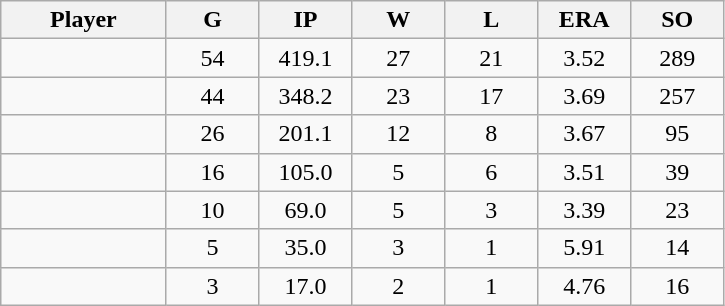<table class="wikitable sortable">
<tr>
<th bgcolor="#DDDDFF" width="16%">Player</th>
<th bgcolor="#DDDDFF" width="9%">G</th>
<th bgcolor="#DDDDFF" width="9%">IP</th>
<th bgcolor="#DDDDFF" width="9%">W</th>
<th bgcolor="#DDDDFF" width="9%">L</th>
<th bgcolor="#DDDDFF" width="9%">ERA</th>
<th bgcolor="#DDDDFF" width="9%">SO</th>
</tr>
<tr align="center">
<td></td>
<td>54</td>
<td>419.1</td>
<td>27</td>
<td>21</td>
<td>3.52</td>
<td>289</td>
</tr>
<tr align="center">
<td></td>
<td>44</td>
<td>348.2</td>
<td>23</td>
<td>17</td>
<td>3.69</td>
<td>257</td>
</tr>
<tr align="center">
<td></td>
<td>26</td>
<td>201.1</td>
<td>12</td>
<td>8</td>
<td>3.67</td>
<td>95</td>
</tr>
<tr align="center">
<td></td>
<td>16</td>
<td>105.0</td>
<td>5</td>
<td>6</td>
<td>3.51</td>
<td>39</td>
</tr>
<tr align="center">
<td></td>
<td>10</td>
<td>69.0</td>
<td>5</td>
<td>3</td>
<td>3.39</td>
<td>23</td>
</tr>
<tr align="center">
<td></td>
<td>5</td>
<td>35.0</td>
<td>3</td>
<td>1</td>
<td>5.91</td>
<td>14</td>
</tr>
<tr align="center">
<td></td>
<td>3</td>
<td>17.0</td>
<td>2</td>
<td>1</td>
<td>4.76</td>
<td>16</td>
</tr>
</table>
